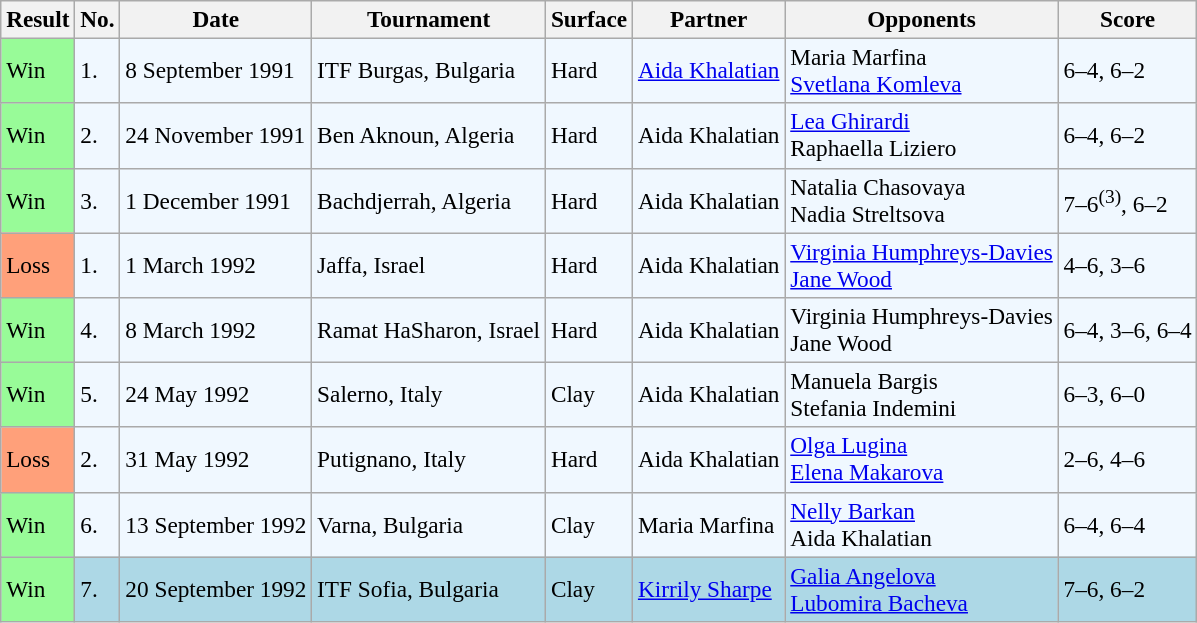<table class="sortable wikitable" style=font-size:97%>
<tr>
<th>Result</th>
<th>No.</th>
<th>Date</th>
<th>Tournament</th>
<th>Surface</th>
<th>Partner</th>
<th>Opponents</th>
<th>Score</th>
</tr>
<tr bgcolor="#f0f8ff">
<td style="background:#98fb98;">Win</td>
<td>1.</td>
<td>8 September 1991</td>
<td>ITF Burgas, Bulgaria</td>
<td>Hard</td>
<td> <a href='#'>Aida Khalatian</a></td>
<td> Maria Marfina <br>  <a href='#'>Svetlana Komleva</a></td>
<td>6–4, 6–2</td>
</tr>
<tr bgcolor="#f0f8ff">
<td style="background:#98fb98;">Win</td>
<td>2.</td>
<td>24 November 1991</td>
<td>Ben Aknoun, Algeria</td>
<td>Hard</td>
<td> Aida Khalatian</td>
<td> <a href='#'>Lea Ghirardi</a> <br>  Raphaella Liziero</td>
<td>6–4, 6–2</td>
</tr>
<tr bgcolor="#f0f8ff">
<td style="background:#98fb98;">Win</td>
<td>3.</td>
<td>1 December 1991</td>
<td>Bachdjerrah, Algeria</td>
<td>Hard</td>
<td> Aida Khalatian</td>
<td> Natalia Chasovaya <br>  Nadia Streltsova</td>
<td>7–6<sup>(3)</sup>, 6–2</td>
</tr>
<tr bgcolor="#f0f8ff">
<td style="background:#ffa07a;">Loss</td>
<td>1.</td>
<td>1 March 1992</td>
<td>Jaffa, Israel</td>
<td>Hard</td>
<td> Aida Khalatian</td>
<td> <a href='#'>Virginia Humphreys-Davies</a> <br>  <a href='#'>Jane Wood</a></td>
<td>4–6, 3–6</td>
</tr>
<tr bgcolor="#f0f8ff">
<td style="background:#98fb98;">Win</td>
<td>4.</td>
<td>8 March 1992</td>
<td>Ramat HaSharon, Israel</td>
<td>Hard</td>
<td> Aida Khalatian</td>
<td> Virginia Humphreys-Davies <br>  Jane Wood</td>
<td>6–4, 3–6, 6–4</td>
</tr>
<tr bgcolor="#f0f8ff">
<td style="background:#98fb98;">Win</td>
<td>5.</td>
<td>24 May 1992</td>
<td>Salerno, Italy</td>
<td>Clay</td>
<td> Aida Khalatian</td>
<td> Manuela Bargis <br>  Stefania Indemini</td>
<td>6–3, 6–0</td>
</tr>
<tr bgcolor="#f0f8ff">
<td style="background:#ffa07a;">Loss</td>
<td>2.</td>
<td>31 May 1992</td>
<td>Putignano, Italy</td>
<td>Hard</td>
<td> Aida Khalatian</td>
<td> <a href='#'>Olga Lugina</a> <br>  <a href='#'>Elena Makarova</a></td>
<td>2–6, 4–6</td>
</tr>
<tr bgcolor="#f0f8ff">
<td style="background:#98fb98;">Win</td>
<td>6.</td>
<td>13 September 1992</td>
<td>Varna, Bulgaria</td>
<td>Clay</td>
<td> Maria Marfina</td>
<td> <a href='#'>Nelly Barkan</a> <br>  Aida Khalatian</td>
<td>6–4, 6–4</td>
</tr>
<tr bgcolor="lightblue">
<td style="background:#98fb98;">Win</td>
<td>7.</td>
<td>20 September 1992</td>
<td>ITF Sofia, Bulgaria</td>
<td>Clay</td>
<td> <a href='#'>Kirrily Sharpe</a></td>
<td> <a href='#'>Galia Angelova</a> <br>  <a href='#'>Lubomira Bacheva</a></td>
<td>7–6, 6–2</td>
</tr>
</table>
